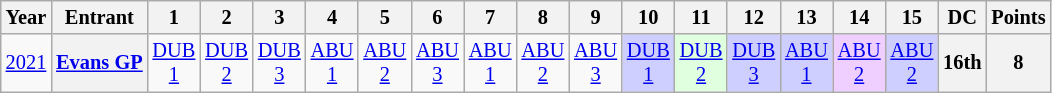<table class="wikitable" style="text-align:center; font-size:85%">
<tr>
<th>Year</th>
<th>Entrant</th>
<th>1</th>
<th>2</th>
<th>3</th>
<th>4</th>
<th>5</th>
<th>6</th>
<th>7</th>
<th>8</th>
<th>9</th>
<th>10</th>
<th>11</th>
<th>12</th>
<th>13</th>
<th>14</th>
<th>15</th>
<th>DC</th>
<th>Points</th>
</tr>
<tr>
<td><a href='#'>2021</a></td>
<th nowrap><a href='#'>Evans GP</a></th>
<td style="background:#;"><a href='#'>DUB<br>1</a></td>
<td style="background:#;"><a href='#'>DUB<br>2</a></td>
<td style="background:#;"><a href='#'>DUB<br>3</a></td>
<td style="background:#;"><a href='#'>ABU<br>1</a></td>
<td style="background:#;"><a href='#'>ABU<br>2</a></td>
<td style="background:#;"><a href='#'>ABU<br>3</a></td>
<td style="background:#;"><a href='#'>ABU<br>1</a></td>
<td style="background:#;"><a href='#'>ABU<br>2</a></td>
<td style="background:#;"><a href='#'>ABU<br>3</a></td>
<td style="background:#CFCFFF;"><a href='#'>DUB<br>1</a><br></td>
<td style="background:#DFFFDF;"><a href='#'>DUB<br>2</a><br></td>
<td style="background:#CFCFFF;"><a href='#'>DUB<br>3</a><br></td>
<td style="background:#CFCFFF;"><a href='#'>ABU<br>1</a><br></td>
<td style="background:#EFCFFF;"><a href='#'>ABU<br>2</a><br></td>
<td style="background:#CFCFFF;"><a href='#'>ABU<br>2</a><br></td>
<th>16th</th>
<th>8</th>
</tr>
</table>
